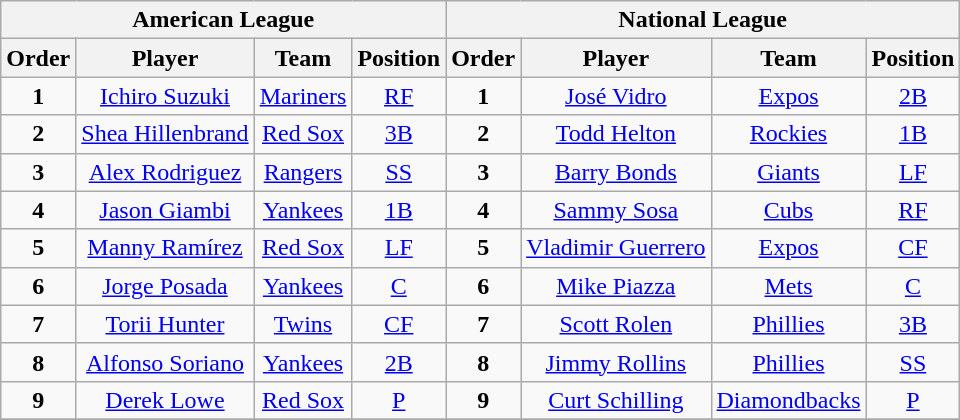<table class="wikitable" stfont-size: 100%; text-align:right;">
<tr>
<th colspan="4">American League</th>
<th colspan="4">National League</th>
</tr>
<tr>
<th>Order</th>
<th>Player</th>
<th>Team</th>
<th>Position</th>
<th>Order</th>
<th>Player</th>
<th>Team</th>
<th>Position</th>
</tr>
<tr>
<td align="center"><strong>1</strong></td>
<td align="center"><a href='#'>Ichiro Suzuki</a></td>
<td align="center"><a href='#'>Mariners</a></td>
<td align="center"><a href='#'>RF</a></td>
<td align="center"><strong>1</strong></td>
<td align="center"><a href='#'>José Vidro</a></td>
<td align="center"><a href='#'>Expos</a></td>
<td align="center"><a href='#'>2B</a></td>
</tr>
<tr>
<td align="center"><strong>2</strong></td>
<td align="center"><a href='#'>Shea Hillenbrand</a></td>
<td align="center"><a href='#'>Red Sox</a></td>
<td align="center"><a href='#'>3B</a></td>
<td align="center"><strong>2</strong></td>
<td align="center"><a href='#'>Todd Helton</a></td>
<td align="center"><a href='#'>Rockies</a></td>
<td align="center"><a href='#'>1B</a></td>
</tr>
<tr>
<td align="center"><strong>3</strong></td>
<td align="center"><a href='#'>Alex Rodriguez</a></td>
<td align="center"><a href='#'>Rangers</a></td>
<td align="center"><a href='#'>SS</a></td>
<td align="center"><strong>3</strong></td>
<td align="center"><a href='#'>Barry Bonds</a></td>
<td align="center"><a href='#'>Giants</a></td>
<td align="center"><a href='#'>LF</a></td>
</tr>
<tr>
<td align="center"><strong>4</strong></td>
<td align="center"><a href='#'>Jason Giambi</a></td>
<td align="center"><a href='#'>Yankees</a></td>
<td align="center"><a href='#'>1B</a></td>
<td align="center"><strong>4</strong></td>
<td align="center"><a href='#'>Sammy Sosa</a></td>
<td align="center"><a href='#'>Cubs</a></td>
<td align="center"><a href='#'>RF</a></td>
</tr>
<tr>
<td align="center"><strong>5</strong></td>
<td align="center"><a href='#'>Manny Ramírez</a></td>
<td align="center"><a href='#'>Red Sox</a></td>
<td align="center"><a href='#'>LF</a></td>
<td align="center"><strong>5</strong></td>
<td align="center"><a href='#'>Vladimir Guerrero</a></td>
<td align="center"><a href='#'>Expos</a></td>
<td align="center"><a href='#'>CF</a></td>
</tr>
<tr>
<td align="center"><strong>6</strong></td>
<td align="center"><a href='#'>Jorge Posada</a></td>
<td align="center"><a href='#'>Yankees</a></td>
<td align="center"><a href='#'>C</a></td>
<td align="center"><strong>6</strong></td>
<td align="center"><a href='#'>Mike Piazza</a></td>
<td align="center"><a href='#'>Mets</a></td>
<td align="center"><a href='#'>C</a></td>
</tr>
<tr>
<td align="center"><strong>7</strong></td>
<td align="center"><a href='#'>Torii Hunter</a></td>
<td align="center"><a href='#'>Twins</a></td>
<td align="center"><a href='#'>CF</a></td>
<td align="center"><strong>7</strong></td>
<td align="center"><a href='#'>Scott Rolen</a></td>
<td align="center"><a href='#'>Phillies</a></td>
<td align="center"><a href='#'>3B</a></td>
</tr>
<tr>
<td align="center"><strong>8</strong></td>
<td align="center"><a href='#'>Alfonso Soriano</a></td>
<td align="center"><a href='#'>Yankees</a></td>
<td align="center"><a href='#'>2B</a></td>
<td align="center"><strong>8</strong></td>
<td align="center"><a href='#'>Jimmy Rollins</a></td>
<td align="center"><a href='#'>Phillies</a></td>
<td align="center"><a href='#'>SS</a></td>
</tr>
<tr>
<td align="center"><strong>9</strong></td>
<td align="center"><a href='#'>Derek Lowe</a></td>
<td align="center"><a href='#'>Red Sox</a></td>
<td align="center"><a href='#'>P</a></td>
<td align="center"><strong>9</strong></td>
<td align="center"><a href='#'>Curt Schilling</a></td>
<td align="center"><a href='#'>Diamondbacks</a></td>
<td align="center"><a href='#'>P</a></td>
</tr>
<tr>
</tr>
</table>
